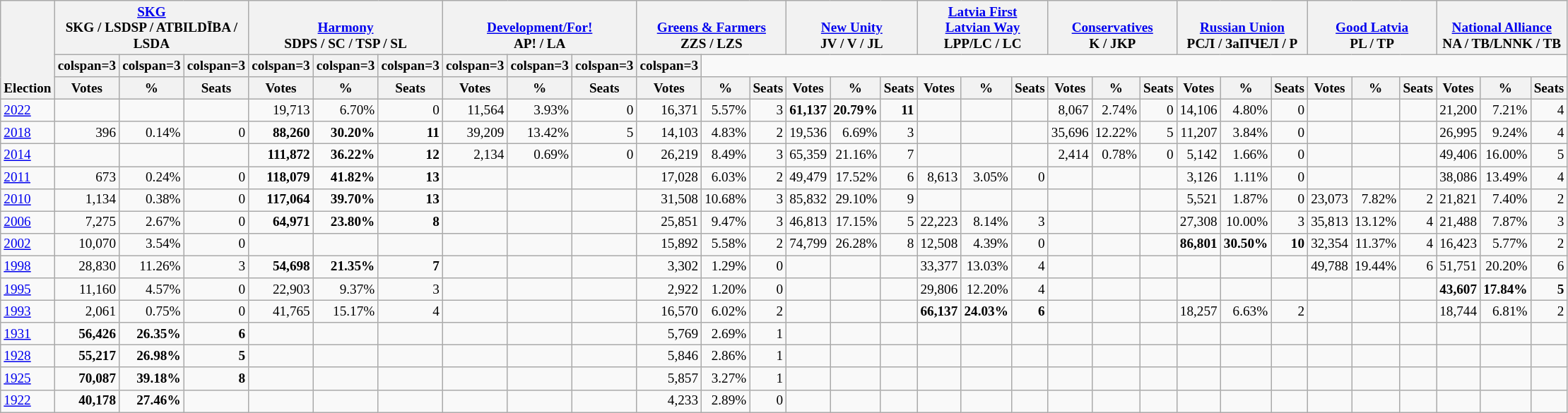<table class="wikitable" border="1" style="font-size:80%; text-align:right;">
<tr>
<th style="text-align:left;" valign=bottom rowspan=3>Election</th>
<th valign=bottom colspan=3><a href='#'>SKG</a><br>SKG / LSDSP / ATBILDĪBA / LSDA</th>
<th valign=bottom colspan=3><a href='#'>Harmony</a><br>SDPS / SC / TSP / SL</th>
<th valign=bottom colspan=3><a href='#'>Development/For!</a><br>AP! / LA</th>
<th valign=bottom colspan=3><a href='#'>Greens & Farmers</a><br>ZZS / LZS</th>
<th valign=bottom colspan=3><a href='#'>New Unity</a><br>JV / V / JL</th>
<th valign=bottom colspan=3><a href='#'>Latvia First<br>Latvian Way</a><br>LPP/LC / LC</th>
<th valign=bottom colspan=3><a href='#'>Conservatives</a><br>K / JKP</th>
<th valign=bottom colspan=3><a href='#'>Russian Union</a><br>РСЛ / ЗаПЧЕЛ / P</th>
<th valign=bottom colspan=3><a href='#'>Good Latvia</a><br>PL / TP</th>
<th valign=bottom colspan=3><a href='#'>National Alliance</a><br>NA / TB/LNNK / TB</th>
</tr>
<tr>
<th>colspan=3 </th>
<th>colspan=3 </th>
<th>colspan=3 </th>
<th>colspan=3 </th>
<th>colspan=3 </th>
<th>colspan=3 </th>
<th>colspan=3 </th>
<th>colspan=3 </th>
<th>colspan=3 </th>
<th>colspan=3 </th>
</tr>
<tr>
<th>Votes</th>
<th>%</th>
<th>Seats</th>
<th>Votes</th>
<th>%</th>
<th>Seats</th>
<th>Votes</th>
<th>%</th>
<th>Seats</th>
<th>Votes</th>
<th>%</th>
<th>Seats</th>
<th>Votes</th>
<th>%</th>
<th>Seats</th>
<th>Votes</th>
<th>%</th>
<th>Seats</th>
<th>Votes</th>
<th>%</th>
<th>Seats</th>
<th>Votes</th>
<th>%</th>
<th>Seats</th>
<th>Votes</th>
<th>%</th>
<th>Seats</th>
<th>Votes</th>
<th>%</th>
<th>Seats</th>
</tr>
<tr>
<td align=left><a href='#'>2022</a></td>
<td></td>
<td></td>
<td></td>
<td>19,713</td>
<td>6.70%</td>
<td>0</td>
<td>11,564</td>
<td>3.93%</td>
<td>0</td>
<td>16,371</td>
<td>5.57%</td>
<td>3</td>
<td><strong>61,137</strong></td>
<td><strong>20.79%</strong></td>
<td><strong>11</strong></td>
<td></td>
<td></td>
<td></td>
<td>8,067</td>
<td>2.74%</td>
<td>0</td>
<td>14,106</td>
<td>4.80%</td>
<td>0</td>
<td></td>
<td></td>
<td></td>
<td>21,200</td>
<td>7.21%</td>
<td>4</td>
</tr>
<tr>
<td align=left><a href='#'>2018</a></td>
<td>396</td>
<td>0.14%</td>
<td>0</td>
<td><strong>88,260</strong></td>
<td><strong>30.20%</strong></td>
<td><strong>11</strong></td>
<td>39,209</td>
<td>13.42%</td>
<td>5</td>
<td>14,103</td>
<td>4.83%</td>
<td>2</td>
<td>19,536</td>
<td>6.69%</td>
<td>3</td>
<td></td>
<td></td>
<td></td>
<td>35,696</td>
<td>12.22%</td>
<td>5</td>
<td>11,207</td>
<td>3.84%</td>
<td>0</td>
<td></td>
<td></td>
<td></td>
<td>26,995</td>
<td>9.24%</td>
<td>4</td>
</tr>
<tr>
<td align=left><a href='#'>2014</a></td>
<td></td>
<td></td>
<td></td>
<td><strong>111,872</strong></td>
<td><strong>36.22%</strong></td>
<td><strong>12</strong></td>
<td>2,134</td>
<td>0.69%</td>
<td>0</td>
<td>26,219</td>
<td>8.49%</td>
<td>3</td>
<td>65,359</td>
<td>21.16%</td>
<td>7</td>
<td></td>
<td></td>
<td></td>
<td>2,414</td>
<td>0.78%</td>
<td>0</td>
<td>5,142</td>
<td>1.66%</td>
<td>0</td>
<td></td>
<td></td>
<td></td>
<td>49,406</td>
<td>16.00%</td>
<td>5</td>
</tr>
<tr>
<td align=left><a href='#'>2011</a></td>
<td>673</td>
<td>0.24%</td>
<td>0</td>
<td><strong>118,079</strong></td>
<td><strong>41.82%</strong></td>
<td><strong>13</strong></td>
<td></td>
<td></td>
<td></td>
<td>17,028</td>
<td>6.03%</td>
<td>2</td>
<td>49,479</td>
<td>17.52%</td>
<td>6</td>
<td>8,613</td>
<td>3.05%</td>
<td>0</td>
<td></td>
<td></td>
<td></td>
<td>3,126</td>
<td>1.11%</td>
<td>0</td>
<td></td>
<td></td>
<td></td>
<td>38,086</td>
<td>13.49%</td>
<td>4</td>
</tr>
<tr>
<td align=left><a href='#'>2010</a></td>
<td>1,134</td>
<td>0.38%</td>
<td>0</td>
<td><strong>117,064</strong></td>
<td><strong>39.70%</strong></td>
<td><strong>13</strong></td>
<td></td>
<td></td>
<td></td>
<td>31,508</td>
<td>10.68%</td>
<td>3</td>
<td>85,832</td>
<td>29.10%</td>
<td>9</td>
<td></td>
<td></td>
<td></td>
<td></td>
<td></td>
<td></td>
<td>5,521</td>
<td>1.87%</td>
<td>0</td>
<td>23,073</td>
<td>7.82%</td>
<td>2</td>
<td>21,821</td>
<td>7.40%</td>
<td>2</td>
</tr>
<tr>
<td align=left><a href='#'>2006</a></td>
<td>7,275</td>
<td>2.67%</td>
<td>0</td>
<td><strong>64,971</strong></td>
<td><strong>23.80%</strong></td>
<td><strong>8</strong></td>
<td></td>
<td></td>
<td></td>
<td>25,851</td>
<td>9.47%</td>
<td>3</td>
<td>46,813</td>
<td>17.15%</td>
<td>5</td>
<td>22,223</td>
<td>8.14%</td>
<td>3</td>
<td></td>
<td></td>
<td></td>
<td>27,308</td>
<td>10.00%</td>
<td>3</td>
<td>35,813</td>
<td>13.12%</td>
<td>4</td>
<td>21,488</td>
<td>7.87%</td>
<td>3</td>
</tr>
<tr>
<td align=left><a href='#'>2002</a></td>
<td>10,070</td>
<td>3.54%</td>
<td>0</td>
<td></td>
<td></td>
<td></td>
<td></td>
<td></td>
<td></td>
<td>15,892</td>
<td>5.58%</td>
<td>2</td>
<td>74,799</td>
<td>26.28%</td>
<td>8</td>
<td>12,508</td>
<td>4.39%</td>
<td>0</td>
<td></td>
<td></td>
<td></td>
<td><strong>86,801</strong></td>
<td><strong>30.50%</strong></td>
<td><strong>10</strong></td>
<td>32,354</td>
<td>11.37%</td>
<td>4</td>
<td>16,423</td>
<td>5.77%</td>
<td>2</td>
</tr>
<tr>
<td align=left><a href='#'>1998</a></td>
<td>28,830</td>
<td>11.26%</td>
<td>3</td>
<td><strong>54,698</strong></td>
<td><strong>21.35%</strong></td>
<td><strong>7</strong></td>
<td></td>
<td></td>
<td></td>
<td>3,302</td>
<td>1.29%</td>
<td>0</td>
<td></td>
<td></td>
<td></td>
<td>33,377</td>
<td>13.03%</td>
<td>4</td>
<td></td>
<td></td>
<td></td>
<td></td>
<td></td>
<td></td>
<td>49,788</td>
<td>19.44%</td>
<td>6</td>
<td>51,751</td>
<td>20.20%</td>
<td>6</td>
</tr>
<tr>
<td align=left><a href='#'>1995</a></td>
<td>11,160</td>
<td>4.57%</td>
<td>0</td>
<td>22,903</td>
<td>9.37%</td>
<td>3</td>
<td></td>
<td></td>
<td></td>
<td>2,922</td>
<td>1.20%</td>
<td>0</td>
<td></td>
<td></td>
<td></td>
<td>29,806</td>
<td>12.20%</td>
<td>4</td>
<td></td>
<td></td>
<td></td>
<td></td>
<td></td>
<td></td>
<td></td>
<td></td>
<td></td>
<td><strong>43,607</strong></td>
<td><strong>17.84%</strong></td>
<td><strong>5</strong></td>
</tr>
<tr>
<td align=left><a href='#'>1993</a></td>
<td>2,061</td>
<td>0.75%</td>
<td>0</td>
<td>41,765</td>
<td>15.17%</td>
<td>4</td>
<td></td>
<td></td>
<td></td>
<td>16,570</td>
<td>6.02%</td>
<td>2</td>
<td></td>
<td></td>
<td></td>
<td><strong>66,137</strong></td>
<td><strong>24.03%</strong></td>
<td><strong>6</strong></td>
<td></td>
<td></td>
<td></td>
<td>18,257</td>
<td>6.63%</td>
<td>2</td>
<td></td>
<td></td>
<td></td>
<td>18,744</td>
<td>6.81%</td>
<td>2</td>
</tr>
<tr>
<td align=left><a href='#'>1931</a></td>
<td><strong>56,426</strong></td>
<td><strong>26.35%</strong></td>
<td><strong>6</strong></td>
<td></td>
<td></td>
<td></td>
<td></td>
<td></td>
<td></td>
<td>5,769</td>
<td>2.69%</td>
<td>1</td>
<td></td>
<td></td>
<td></td>
<td></td>
<td></td>
<td></td>
<td></td>
<td></td>
<td></td>
<td></td>
<td></td>
<td></td>
<td></td>
<td></td>
<td></td>
<td></td>
<td></td>
<td></td>
</tr>
<tr>
<td align=left><a href='#'>1928</a></td>
<td><strong>55,217</strong></td>
<td><strong>26.98%</strong></td>
<td><strong>5</strong></td>
<td></td>
<td></td>
<td></td>
<td></td>
<td></td>
<td></td>
<td>5,846</td>
<td>2.86%</td>
<td>1</td>
<td></td>
<td></td>
<td></td>
<td></td>
<td></td>
<td></td>
<td></td>
<td></td>
<td></td>
<td></td>
<td></td>
<td></td>
<td></td>
<td></td>
<td></td>
<td></td>
<td></td>
<td></td>
</tr>
<tr>
<td align=left><a href='#'>1925</a></td>
<td><strong>70,087</strong></td>
<td><strong>39.18%</strong></td>
<td><strong>8</strong></td>
<td></td>
<td></td>
<td></td>
<td></td>
<td></td>
<td></td>
<td>5,857</td>
<td>3.27%</td>
<td>1</td>
<td></td>
<td></td>
<td></td>
<td></td>
<td></td>
<td></td>
<td></td>
<td></td>
<td></td>
<td></td>
<td></td>
<td></td>
<td></td>
<td></td>
<td></td>
<td></td>
<td></td>
<td></td>
</tr>
<tr>
<td align=left><a href='#'>1922</a></td>
<td><strong>40,178</strong></td>
<td><strong>27.46%</strong></td>
<td></td>
<td></td>
<td></td>
<td></td>
<td></td>
<td></td>
<td></td>
<td>4,233</td>
<td>2.89%</td>
<td>0</td>
<td></td>
<td></td>
<td></td>
<td></td>
<td></td>
<td></td>
<td></td>
<td></td>
<td></td>
<td></td>
<td></td>
<td></td>
<td></td>
<td></td>
<td></td>
<td></td>
<td></td>
<td></td>
</tr>
</table>
